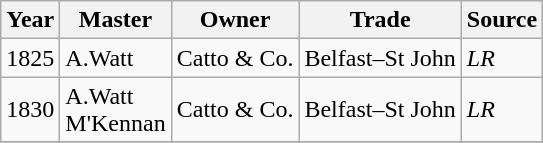<table class=" wikitable">
<tr>
<th>Year</th>
<th>Master</th>
<th>Owner</th>
<th>Trade</th>
<th>Source</th>
</tr>
<tr>
<td>1825</td>
<td>A.Watt</td>
<td>Catto & Co.</td>
<td>Belfast–St John</td>
<td><em>LR</em></td>
</tr>
<tr>
<td>1830</td>
<td>A.Watt<br>M'Kennan</td>
<td>Catto & Co.</td>
<td>Belfast–St John</td>
<td><em>LR</em></td>
</tr>
<tr>
</tr>
</table>
